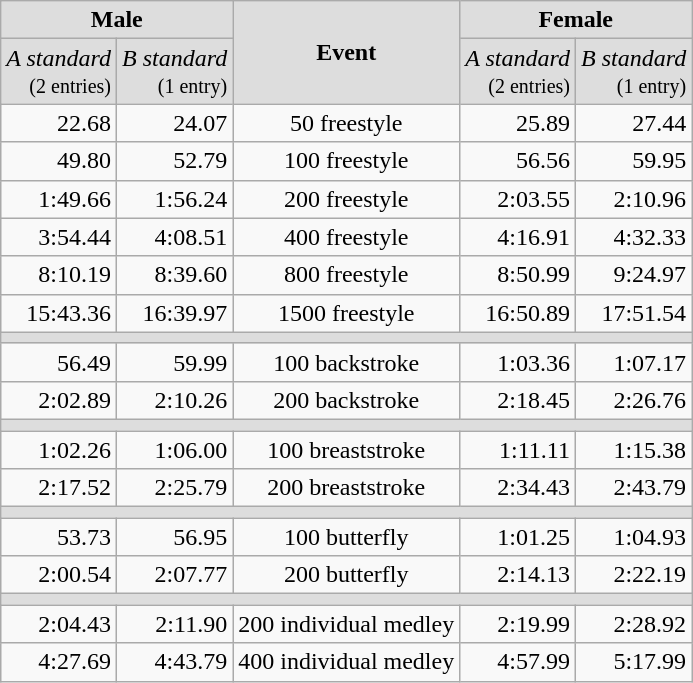<table class="wikitable" style="text-align:right">
<tr>
<td colspan=2 align="center" bgcolor=#DDDDDD><strong>Male</strong></td>
<td rowspan=2 align="center" bgcolor=#DDDDDD><strong>Event</strong></td>
<td colspan=2  align="center" bgcolor=#DDDDDD><strong>Female</strong></td>
</tr>
<tr>
<td bgcolor=#DDDDDD><em>A standard</em> <small><br>(2 entries)</small></td>
<td bgcolor=#DDDDDD><em>B standard</em> <small><br>(1 entry)</small></td>
<td bgcolor=#DDDDDD><em>A standard</em> <small><br>(2 entries)</small></td>
<td bgcolor=#DDDDDD><em>B standard</em> <small><br>(1 entry)</small></td>
</tr>
<tr>
<td>22.68</td>
<td>24.07</td>
<td align="center">50 freestyle</td>
<td>25.89</td>
<td>27.44</td>
</tr>
<tr>
<td>49.80</td>
<td>52.79</td>
<td align="center">100 freestyle</td>
<td>56.56</td>
<td>59.95</td>
</tr>
<tr>
<td>1:49.66</td>
<td>1:56.24</td>
<td align="center">200 freestyle</td>
<td>2:03.55</td>
<td>2:10.96</td>
</tr>
<tr>
<td>3:54.44</td>
<td>4:08.51</td>
<td align="center">400 freestyle</td>
<td>4:16.91</td>
<td>4:32.33</td>
</tr>
<tr>
<td>8:10.19</td>
<td>8:39.60</td>
<td align="center">800 freestyle</td>
<td>8:50.99</td>
<td>9:24.97</td>
</tr>
<tr>
<td>15:43.36</td>
<td>16:39.97</td>
<td align="center">1500 freestyle</td>
<td>16:50.89</td>
<td>17:51.54</td>
</tr>
<tr bgcolor=#DDDDDD>
<td colspan=5></td>
</tr>
<tr>
<td>56.49</td>
<td>59.99</td>
<td align="center">100 backstroke</td>
<td>1:03.36</td>
<td>1:07.17</td>
</tr>
<tr>
<td>2:02.89</td>
<td>2:10.26</td>
<td align="center">200 backstroke</td>
<td>2:18.45</td>
<td>2:26.76</td>
</tr>
<tr bgcolor=#DDDDDD>
<td colspan=5></td>
</tr>
<tr>
<td>1:02.26</td>
<td>1:06.00</td>
<td align="center">100 breaststroke</td>
<td>1:11.11</td>
<td>1:15.38</td>
</tr>
<tr>
<td>2:17.52</td>
<td>2:25.79</td>
<td align="center">200 breaststroke</td>
<td>2:34.43</td>
<td>2:43.79</td>
</tr>
<tr bgcolor=#DDDDDD>
<td colspan=5></td>
</tr>
<tr>
<td>53.73</td>
<td>56.95</td>
<td align="center">100 butterfly</td>
<td>1:01.25</td>
<td>1:04.93</td>
</tr>
<tr>
<td>2:00.54</td>
<td>2:07.77</td>
<td align="center">200 butterfly</td>
<td>2:14.13</td>
<td>2:22.19</td>
</tr>
<tr bgcolor=#DDDDDD>
<td colspan=5></td>
</tr>
<tr>
<td>2:04.43</td>
<td>2:11.90</td>
<td align="center">200 individual medley</td>
<td>2:19.99</td>
<td>2:28.92</td>
</tr>
<tr>
<td>4:27.69</td>
<td>4:43.79</td>
<td align="center">400 individual medley</td>
<td>4:57.99</td>
<td>5:17.99</td>
</tr>
</table>
